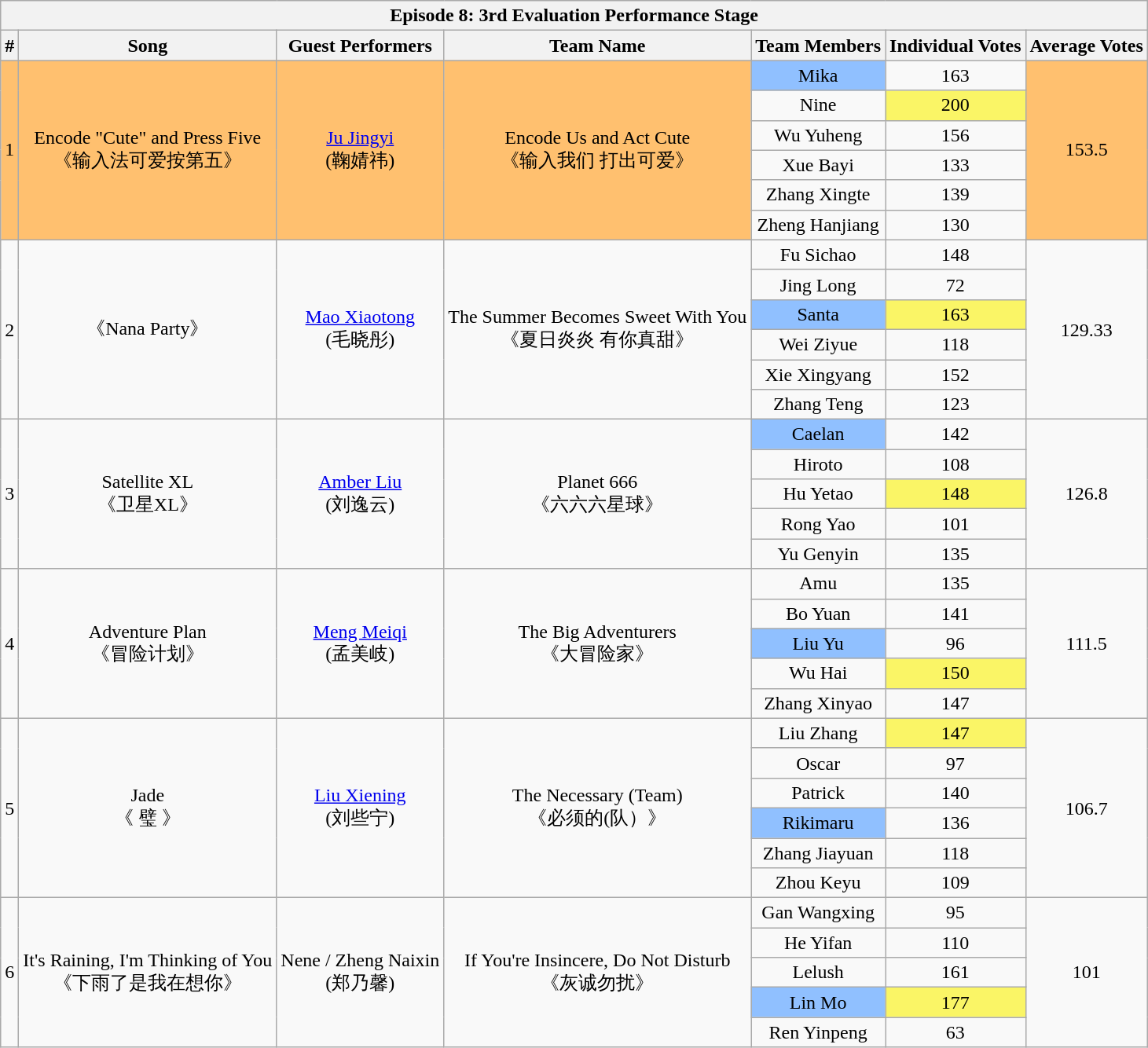<table class="wikitable sortable" style="text-align:center;">
<tr>
<th colspan="7">Episode 8: 3rd Evaluation Performance Stage</th>
</tr>
<tr>
<th><strong>#</strong></th>
<th><strong>Song</strong></th>
<th>Guest Performers</th>
<th>Team Name</th>
<th>Team Members</th>
<th>Individual Votes</th>
<th>Average Votes</th>
</tr>
<tr>
<td rowspan="6" style="background:#FFC06F">1</td>
<td rowspan="6" style="background:#FFC06F">Encode "Cute" and Press Five<br>《输入法可爱按第五》</td>
<td rowspan="6" style="background:#FFC06F"><a href='#'>Ju Jingyi</a><br>(鞠婧祎)</td>
<td rowspan="6" style="background:#FFC06F">Encode Us and Act Cute<br>《输入我们 打出可爱》</td>
<td style="background:#90C0FF">Mika</td>
<td>163</td>
<td rowspan="6" style="background:#FFC06F">153.5</td>
</tr>
<tr>
<td>Nine</td>
<td style="background:#FAF566">200</td>
</tr>
<tr>
<td>Wu Yuheng</td>
<td>156</td>
</tr>
<tr>
<td>Xue Bayi</td>
<td>133</td>
</tr>
<tr>
<td>Zhang Xingte</td>
<td>139</td>
</tr>
<tr>
<td>Zheng Hanjiang</td>
<td>130</td>
</tr>
<tr>
<td rowspan="6">2</td>
<td rowspan="6">《Nana Party》</td>
<td rowspan="6"><a href='#'>Mao Xiaotong</a><br>(毛晓彤)</td>
<td rowspan="6">The Summer Becomes Sweet With You<br>《夏日炎炎 有你真甜》</td>
<td>Fu Sichao</td>
<td>148</td>
<td rowspan="6">129.33</td>
</tr>
<tr>
<td>Jing Long</td>
<td>72</td>
</tr>
<tr>
<td style="background:#90C0FF">Santa</td>
<td style="background:#FAF566">163</td>
</tr>
<tr>
<td>Wei Ziyue</td>
<td>118</td>
</tr>
<tr>
<td>Xie Xingyang</td>
<td>152</td>
</tr>
<tr>
<td>Zhang Teng</td>
<td>123</td>
</tr>
<tr>
<td rowspan="5">3</td>
<td rowspan="5">Satellite XL<br>《卫星XL》</td>
<td rowspan="5"><a href='#'>Amber Liu</a><br>(刘逸云)</td>
<td rowspan="5">Planet 666<br>《六六六星球》</td>
<td style="background:#90C0FF">Caelan</td>
<td>142</td>
<td rowspan="5">126.8</td>
</tr>
<tr>
<td>Hiroto</td>
<td>108</td>
</tr>
<tr>
<td>Hu Yetao</td>
<td style="background:#FAF566">148</td>
</tr>
<tr>
<td>Rong Yao</td>
<td>101</td>
</tr>
<tr>
<td>Yu Genyin</td>
<td>135</td>
</tr>
<tr>
<td rowspan="5">4</td>
<td rowspan="5">Adventure Plan<br>《冒险计划》</td>
<td rowspan="5"><a href='#'>Meng Meiqi</a><br>(孟美岐)</td>
<td rowspan="5">The Big Adventurers<br>《大冒险家》</td>
<td>Amu</td>
<td>135</td>
<td rowspan="5">111.5</td>
</tr>
<tr>
<td>Bo Yuan</td>
<td>141</td>
</tr>
<tr>
<td style="background:#90C0FF">Liu Yu</td>
<td>96</td>
</tr>
<tr>
<td>Wu Hai</td>
<td style="background:#FAF566">150</td>
</tr>
<tr>
<td>Zhang Xinyao</td>
<td>147</td>
</tr>
<tr>
<td rowspan="6">5</td>
<td rowspan="6">Jade<br>《 璧 》</td>
<td rowspan="6"><a href='#'>Liu Xiening</a><br>(刘些宁)</td>
<td rowspan="6">The Necessary (Team)<br>《必须的(队）》</td>
<td>Liu Zhang</td>
<td style="background:#FAF566">147</td>
<td rowspan="6">106.7</td>
</tr>
<tr>
<td>Oscar</td>
<td>97</td>
</tr>
<tr>
<td>Patrick</td>
<td>140</td>
</tr>
<tr>
<td style="background:#90C0FF">Rikimaru</td>
<td>136</td>
</tr>
<tr>
<td>Zhang Jiayuan</td>
<td>118</td>
</tr>
<tr>
<td>Zhou Keyu</td>
<td>109</td>
</tr>
<tr>
<td rowspan="5">6</td>
<td rowspan="5">It's Raining, I'm Thinking of You<br>《下雨了是我在想你》</td>
<td rowspan="5">Nene / Zheng Naixin<br>(郑乃馨)</td>
<td rowspan="5">If You're Insincere, Do Not Disturb<br>《灰诚勿扰》</td>
<td>Gan Wangxing</td>
<td>95</td>
<td rowspan="5">101</td>
</tr>
<tr>
<td>He Yifan</td>
<td>110</td>
</tr>
<tr>
<td>Lelush</td>
<td>161</td>
</tr>
<tr>
<td style="background:#90C0FF">Lin Mo</td>
<td style="background:#FAF566">177</td>
</tr>
<tr>
<td>Ren Yinpeng</td>
<td>63</td>
</tr>
</table>
